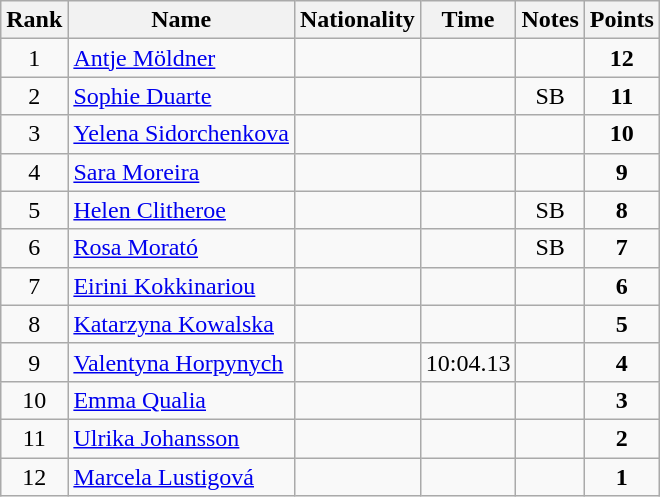<table class="wikitable sortable" style="text-align:center">
<tr>
<th>Rank</th>
<th>Name</th>
<th>Nationality</th>
<th>Time</th>
<th>Notes</th>
<th>Points</th>
</tr>
<tr>
<td>1</td>
<td align=left><a href='#'>Antje Möldner</a></td>
<td align=left></td>
<td></td>
<td></td>
<td><strong>12</strong></td>
</tr>
<tr>
<td>2</td>
<td align=left><a href='#'>Sophie Duarte</a></td>
<td align=left></td>
<td></td>
<td>SB</td>
<td><strong>11</strong></td>
</tr>
<tr>
<td>3</td>
<td align=left><a href='#'>Yelena Sidorchenkova</a></td>
<td align=left></td>
<td></td>
<td></td>
<td><strong>10</strong></td>
</tr>
<tr>
<td>4</td>
<td align=left><a href='#'>Sara Moreira</a></td>
<td align=left></td>
<td></td>
<td></td>
<td><strong>9</strong></td>
</tr>
<tr>
<td>5</td>
<td align=left><a href='#'>Helen Clitheroe</a></td>
<td align=left></td>
<td></td>
<td>SB</td>
<td><strong>8</strong></td>
</tr>
<tr>
<td>6</td>
<td align=left><a href='#'>Rosa Morató</a></td>
<td align=left></td>
<td></td>
<td>SB</td>
<td><strong>7</strong></td>
</tr>
<tr>
<td>7</td>
<td align=left><a href='#'>Eirini Kokkinariou</a></td>
<td align=left></td>
<td></td>
<td></td>
<td><strong>6</strong></td>
</tr>
<tr>
<td>8</td>
<td align=left><a href='#'>Katarzyna Kowalska</a></td>
<td align=left></td>
<td></td>
<td></td>
<td><strong>5</strong></td>
</tr>
<tr>
<td>9</td>
<td align=left><a href='#'>Valentyna Horpynych</a></td>
<td align=left></td>
<td>10:04.13</td>
<td></td>
<td><strong>4</strong></td>
</tr>
<tr>
<td>10</td>
<td align=left><a href='#'>Emma Qualia</a></td>
<td align=left></td>
<td></td>
<td></td>
<td><strong>3</strong></td>
</tr>
<tr>
<td>11</td>
<td align=left><a href='#'>Ulrika Johansson</a></td>
<td align=left></td>
<td></td>
<td></td>
<td><strong>2</strong></td>
</tr>
<tr>
<td>12</td>
<td align=left><a href='#'>Marcela Lustigová</a></td>
<td align=left></td>
<td></td>
<td></td>
<td><strong>1</strong></td>
</tr>
</table>
